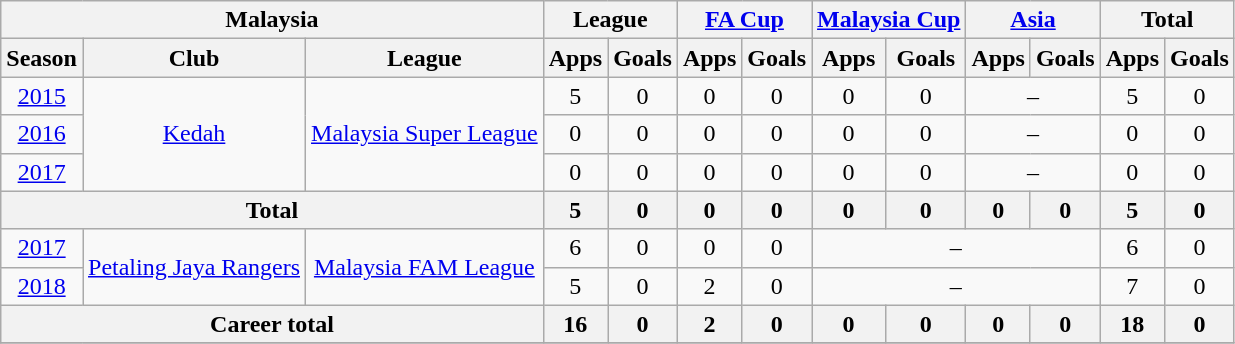<table class=wikitable style="text-align: center;">
<tr>
<th colspan=3>Malaysia</th>
<th colspan=2>League</th>
<th colspan=2><a href='#'>FA Cup</a></th>
<th colspan=2><a href='#'>Malaysia Cup</a></th>
<th colspan=2><a href='#'>Asia</a></th>
<th colspan=2>Total</th>
</tr>
<tr>
<th>Season</th>
<th>Club</th>
<th>League</th>
<th>Apps</th>
<th>Goals</th>
<th>Apps</th>
<th>Goals</th>
<th>Apps</th>
<th>Goals</th>
<th>Apps</th>
<th>Goals</th>
<th>Apps</th>
<th>Goals</th>
</tr>
<tr>
<td><a href='#'>2015</a></td>
<td rowspan="3"><a href='#'>Kedah</a></td>
<td rowspan="3"><a href='#'>Malaysia Super League</a></td>
<td>5</td>
<td>0</td>
<td>0</td>
<td>0</td>
<td>0</td>
<td>0</td>
<td colspan="2">–</td>
<td>5</td>
<td>0</td>
</tr>
<tr>
<td><a href='#'>2016</a></td>
<td>0</td>
<td>0</td>
<td>0</td>
<td>0</td>
<td>0</td>
<td>0</td>
<td colspan="2">–</td>
<td>0</td>
<td>0</td>
</tr>
<tr>
<td><a href='#'>2017</a></td>
<td>0</td>
<td>0</td>
<td>0</td>
<td>0</td>
<td>0</td>
<td>0</td>
<td colspan="2">–</td>
<td>0</td>
<td>0</td>
</tr>
<tr>
<th colspan=3>Total</th>
<th>5</th>
<th>0</th>
<th>0</th>
<th>0</th>
<th>0</th>
<th>0</th>
<th>0</th>
<th>0</th>
<th>5</th>
<th>0</th>
</tr>
<tr>
<td><a href='#'>2017</a></td>
<td rowspan="2"><a href='#'>Petaling Jaya Rangers</a></td>
<td rowspan="2"><a href='#'>Malaysia FAM League</a></td>
<td>6</td>
<td>0</td>
<td>0</td>
<td>0</td>
<td colspan="4">–</td>
<td>6</td>
<td>0</td>
</tr>
<tr>
<td><a href='#'>2018</a></td>
<td>5</td>
<td>0</td>
<td>2</td>
<td>0</td>
<td colspan="4">–</td>
<td>7</td>
<td>0</td>
</tr>
<tr>
<th colspan=3>Career total</th>
<th>16</th>
<th>0</th>
<th>2</th>
<th>0</th>
<th>0</th>
<th>0</th>
<th>0</th>
<th>0</th>
<th>18</th>
<th>0</th>
</tr>
<tr>
</tr>
</table>
